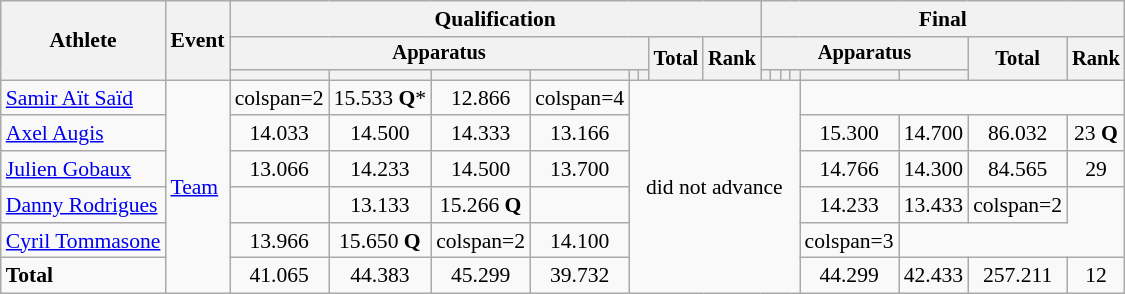<table class="wikitable" style="font-size:90%">
<tr>
<th rowspan=3>Athlete</th>
<th rowspan=3>Event</th>
<th colspan =8>Qualification</th>
<th colspan =8>Final</th>
</tr>
<tr style="font-size:95%">
<th colspan=6>Apparatus</th>
<th rowspan=2>Total</th>
<th rowspan=2>Rank</th>
<th colspan=6>Apparatus</th>
<th rowspan=2>Total</th>
<th rowspan=2>Rank</th>
</tr>
<tr style="font-size:95%">
<th></th>
<th></th>
<th></th>
<th></th>
<th></th>
<th></th>
<th></th>
<th></th>
<th></th>
<th></th>
<th></th>
<th></th>
</tr>
<tr align=center>
<td align=left><a href='#'>Samir Aït Saïd</a></td>
<td style="text-align:left;" rowspan="6"><a href='#'>Team</a></td>
<td>colspan=2 </td>
<td>15.533 <strong>Q</strong>*</td>
<td>12.866</td>
<td>colspan=4 </td>
<td rowspan=6 colspan=8>did not advance</td>
</tr>
<tr align=center>
<td align=left><a href='#'>Axel Augis</a></td>
<td>14.033</td>
<td>14.500</td>
<td>14.333</td>
<td>13.166</td>
<td>15.300</td>
<td>14.700</td>
<td>86.032</td>
<td>23 <strong>Q</strong></td>
</tr>
<tr align=center>
<td align=left><a href='#'>Julien Gobaux</a></td>
<td>13.066</td>
<td>14.233</td>
<td>14.500</td>
<td>13.700</td>
<td>14.766</td>
<td>14.300</td>
<td>84.565</td>
<td>29</td>
</tr>
<tr align=center>
<td align=left><a href='#'>Danny Rodrigues</a></td>
<td></td>
<td>13.133</td>
<td>15.266 <strong>Q</strong></td>
<td></td>
<td>14.233</td>
<td>13.433</td>
<td>colspan=2 </td>
</tr>
<tr align=center>
<td align=left><a href='#'>Cyril Tommasone</a></td>
<td>13.966</td>
<td>15.650 <strong>Q</strong></td>
<td>colspan=2 </td>
<td>14.100</td>
<td>colspan=3 </td>
</tr>
<tr align=center>
<td align=left><strong>Total</strong></td>
<td>41.065</td>
<td>44.383</td>
<td>45.299</td>
<td>39.732</td>
<td>44.299</td>
<td>42.433</td>
<td>257.211</td>
<td>12</td>
</tr>
</table>
